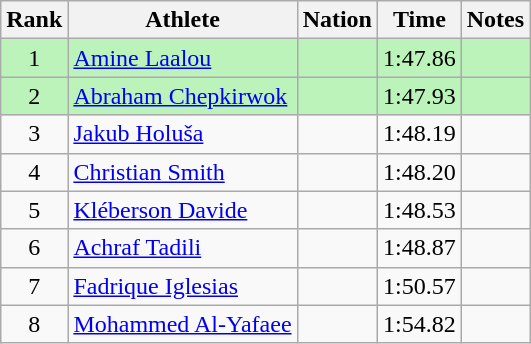<table class="wikitable sortable" style="text-align:center">
<tr>
<th>Rank</th>
<th>Athlete</th>
<th>Nation</th>
<th>Time</th>
<th>Notes</th>
</tr>
<tr bgcolor=bbf3bb>
<td>1</td>
<td align="left"><a href='#'>Amine Laalou</a></td>
<td align="left"></td>
<td>1:47.86</td>
<td></td>
</tr>
<tr bgcolor=bbf3bb>
<td>2</td>
<td align="left"><a href='#'>Abraham Chepkirwok</a></td>
<td align="left"></td>
<td>1:47.93</td>
<td></td>
</tr>
<tr>
<td>3</td>
<td align="left"><a href='#'>Jakub Holuša</a></td>
<td align="left"></td>
<td>1:48.19</td>
<td></td>
</tr>
<tr>
<td>4</td>
<td align="left"><a href='#'>Christian Smith</a></td>
<td align="left"></td>
<td>1:48.20</td>
<td></td>
</tr>
<tr>
<td>5</td>
<td align="left"><a href='#'>Kléberson Davide</a></td>
<td align="left"></td>
<td>1:48.53</td>
<td></td>
</tr>
<tr>
<td>6</td>
<td align="left"><a href='#'>Achraf Tadili</a></td>
<td align="left"></td>
<td>1:48.87</td>
<td></td>
</tr>
<tr>
<td>7</td>
<td align="left"><a href='#'>Fadrique Iglesias</a></td>
<td align="left"></td>
<td>1:50.57</td>
<td></td>
</tr>
<tr>
<td>8</td>
<td align="left"><a href='#'>Mohammed Al-Yafaee</a></td>
<td align="left"></td>
<td>1:54.82</td>
<td></td>
</tr>
</table>
